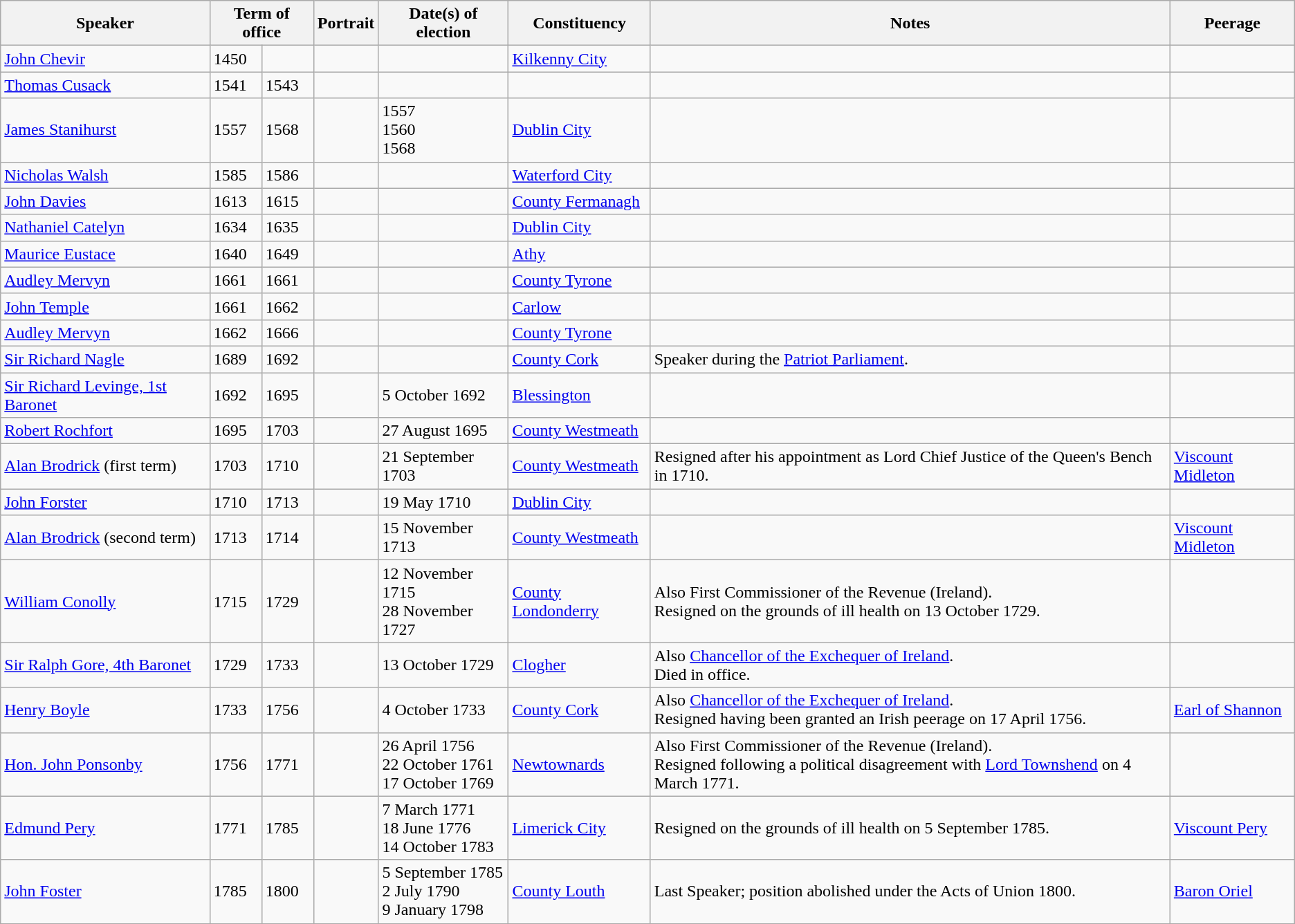<table class="wikitable" border="1">
<tr>
<th>Speaker</th>
<th colspan=2>Term of office</th>
<th>Portrait</th>
<th>Date(s) of election</th>
<th>Constituency</th>
<th>Notes</th>
<th>Peerage</th>
</tr>
<tr>
<td><a href='#'>John Chevir</a></td>
<td>1450</td>
<td></td>
<td></td>
<td></td>
<td><a href='#'>Kilkenny City</a></td>
<td></td>
<td></td>
</tr>
<tr>
<td><a href='#'>Thomas Cusack</a></td>
<td>1541</td>
<td>1543</td>
<td></td>
<td></td>
<td></td>
<td></td>
<td></td>
</tr>
<tr>
<td><a href='#'>James Stanihurst</a></td>
<td>1557</td>
<td>1568</td>
<td></td>
<td>1557<br>1560<br>1568</td>
<td><a href='#'>Dublin City</a></td>
<td></td>
<td></td>
</tr>
<tr>
<td><a href='#'>Nicholas Walsh</a></td>
<td>1585</td>
<td>1586</td>
<td></td>
<td></td>
<td><a href='#'>Waterford City</a></td>
<td></td>
<td></td>
</tr>
<tr>
<td><a href='#'>John Davies</a></td>
<td>1613</td>
<td>1615</td>
<td></td>
<td></td>
<td><a href='#'>County Fermanagh</a></td>
<td></td>
<td></td>
</tr>
<tr>
<td><a href='#'>Nathaniel Catelyn</a></td>
<td>1634</td>
<td>1635</td>
<td></td>
<td></td>
<td><a href='#'>Dublin City</a></td>
<td></td>
<td></td>
</tr>
<tr>
<td><a href='#'>Maurice Eustace</a></td>
<td>1640</td>
<td>1649</td>
<td></td>
<td></td>
<td><a href='#'>Athy</a></td>
<td></td>
<td></td>
</tr>
<tr>
<td><a href='#'>Audley Mervyn</a></td>
<td>1661</td>
<td>1661</td>
<td></td>
<td></td>
<td><a href='#'>County Tyrone</a></td>
<td></td>
<td></td>
</tr>
<tr>
<td><a href='#'>John Temple</a></td>
<td>1661</td>
<td>1662</td>
<td></td>
<td></td>
<td><a href='#'>Carlow</a></td>
<td></td>
<td></td>
</tr>
<tr>
<td><a href='#'>Audley Mervyn</a></td>
<td>1662</td>
<td>1666</td>
<td></td>
<td></td>
<td><a href='#'>County Tyrone</a></td>
<td></td>
<td></td>
</tr>
<tr>
<td><a href='#'>Sir Richard Nagle</a></td>
<td>1689</td>
<td>1692</td>
<td></td>
<td></td>
<td><a href='#'>County Cork</a></td>
<td>Speaker during the <a href='#'>Patriot Parliament</a>.</td>
<td></td>
</tr>
<tr>
<td><a href='#'>Sir Richard Levinge, 1st Baronet</a></td>
<td>1692</td>
<td>1695</td>
<td></td>
<td>5 October 1692</td>
<td><a href='#'>Blessington</a></td>
<td></td>
<td></td>
</tr>
<tr>
<td><a href='#'>Robert Rochfort</a></td>
<td>1695</td>
<td>1703</td>
<td></td>
<td>27 August 1695</td>
<td><a href='#'>County Westmeath</a></td>
<td></td>
<td></td>
</tr>
<tr>
<td><a href='#'>Alan Brodrick</a> (first term)</td>
<td>1703</td>
<td>1710</td>
<td></td>
<td>21 September 1703</td>
<td><a href='#'>County Westmeath</a></td>
<td>Resigned after his appointment as Lord Chief Justice of the Queen's Bench in 1710.</td>
<td><a href='#'>Viscount Midleton</a></td>
</tr>
<tr>
<td><a href='#'>John Forster</a></td>
<td>1710</td>
<td>1713</td>
<td></td>
<td>19 May 1710</td>
<td><a href='#'>Dublin City</a></td>
<td></td>
<td></td>
</tr>
<tr>
<td><a href='#'>Alan Brodrick</a> (second term)</td>
<td>1713</td>
<td>1714</td>
<td></td>
<td>15 November 1713</td>
<td><a href='#'>County Westmeath</a></td>
<td></td>
<td><a href='#'>Viscount Midleton</a></td>
</tr>
<tr>
<td><a href='#'>William Conolly</a></td>
<td>1715</td>
<td>1729</td>
<td></td>
<td>12 November 1715<br>28 November 1727</td>
<td><a href='#'>County Londonderry</a></td>
<td>Also First Commissioner of the Revenue (Ireland).<br>Resigned on the grounds of ill health on 13 October 1729.</td>
<td></td>
</tr>
<tr>
<td><a href='#'>Sir Ralph Gore, 4th Baronet</a></td>
<td>1729</td>
<td>1733</td>
<td></td>
<td>13 October 1729</td>
<td><a href='#'>Clogher</a></td>
<td>Also <a href='#'>Chancellor of the Exchequer of Ireland</a>.<br>Died in office.</td>
<td></td>
</tr>
<tr>
<td><a href='#'>Henry Boyle</a></td>
<td>1733</td>
<td>1756</td>
<td></td>
<td>4 October 1733</td>
<td><a href='#'>County Cork</a></td>
<td>Also <a href='#'>Chancellor of the Exchequer of Ireland</a>.<br>Resigned having been granted an Irish peerage on 17 April 1756.</td>
<td><a href='#'>Earl of Shannon</a></td>
</tr>
<tr>
<td><a href='#'>Hon. John Ponsonby</a></td>
<td>1756</td>
<td>1771</td>
<td></td>
<td>26 April 1756<br>22 October 1761<br>17 October 1769</td>
<td><a href='#'>Newtownards</a></td>
<td>Also First Commissioner of the Revenue (Ireland).<br>Resigned following a political disagreement with <a href='#'>Lord Townshend</a> on 4 March 1771.</td>
<td></td>
</tr>
<tr>
<td><a href='#'>Edmund Pery</a></td>
<td>1771</td>
<td>1785</td>
<td></td>
<td>7 March 1771<br>18 June 1776<br>14 October 1783</td>
<td><a href='#'>Limerick City</a></td>
<td>Resigned on the grounds of ill health on 5 September 1785.</td>
<td><a href='#'>Viscount Pery</a></td>
</tr>
<tr>
<td><a href='#'>John Foster</a></td>
<td>1785</td>
<td>1800</td>
<td></td>
<td>5 September 1785<br>2 July 1790<br>9 January 1798</td>
<td><a href='#'>County Louth</a></td>
<td>Last Speaker; position abolished under the Acts of Union 1800.</td>
<td><a href='#'>Baron Oriel</a></td>
</tr>
<tr>
</tr>
</table>
